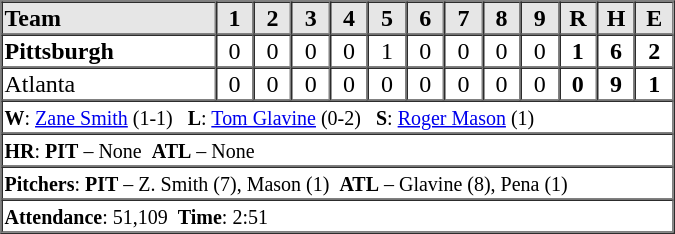<table border="1" cellspacing="0"  style="width:450px; margin-left:3em;">
<tr style="text-align:center; background:#e6e6e6;">
<th style="text-align:left; width:28%;">Team</th>
<th width=5%>1</th>
<th width=5%>2</th>
<th width=5%>3</th>
<th width=5%>4</th>
<th width=5%>5</th>
<th width=5%>6</th>
<th width=5%>7</th>
<th width=5%>8</th>
<th width=5%>9</th>
<th width=5%>R</th>
<th width=5%>H</th>
<th width=5%>E</th>
</tr>
<tr style="text-align:center;">
<td align=left><strong>Pittsburgh</strong></td>
<td>0</td>
<td>0</td>
<td>0</td>
<td>0</td>
<td>1</td>
<td>0</td>
<td>0</td>
<td>0</td>
<td>0</td>
<td><strong>1</strong></td>
<td><strong>6</strong></td>
<td><strong>2</strong></td>
</tr>
<tr style="text-align:center;">
<td align=left>Atlanta</td>
<td>0</td>
<td>0</td>
<td>0</td>
<td>0</td>
<td>0</td>
<td>0</td>
<td>0</td>
<td>0</td>
<td>0</td>
<td><strong>0</strong></td>
<td><strong>9</strong></td>
<td><strong>1</strong></td>
</tr>
<tr style="text-align:left;">
<td colspan=13><small><strong>W</strong>: <a href='#'>Zane Smith</a> (1-1)   <strong>L</strong>: <a href='#'>Tom Glavine</a> (0-2)   <strong>S</strong>: <a href='#'>Roger Mason</a> (1)</small></td>
</tr>
<tr style="text-align:left;">
<td colspan=13><small><strong>HR</strong>: <strong>PIT</strong> – None  <strong>ATL</strong> – None</small></td>
</tr>
<tr style="text-align:left;">
<td colspan=13><small><strong>Pitchers</strong>: <strong>PIT</strong> – Z. Smith (7), Mason (1)  <strong>ATL</strong> – Glavine (8), Pena (1)</small></td>
</tr>
<tr style="text-align:left;">
<td colspan=13><small><strong>Attendance</strong>: 51,109  <strong>Time</strong>: 2:51</small></td>
</tr>
</table>
